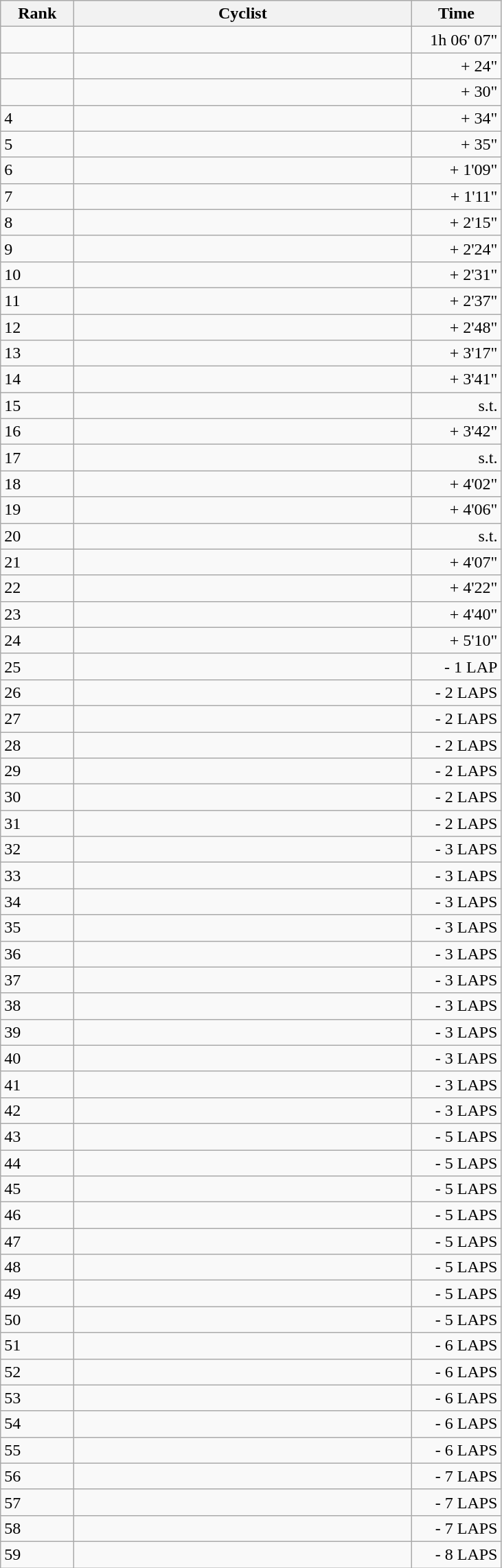<table class="wikitable">
<tr>
<th style="width: 4em;">Rank</th>
<th style="width: 20em;">Cyclist</th>
<th style="width: 5em;">Time</th>
</tr>
<tr>
<td></td>
<td></td>
<td align="right">1h 06' 07"</td>
</tr>
<tr>
<td></td>
<td></td>
<td align="right">+ 24"</td>
</tr>
<tr>
<td></td>
<td></td>
<td align="right">+ 30"</td>
</tr>
<tr>
<td>4</td>
<td></td>
<td align="right">+ 34"</td>
</tr>
<tr>
<td>5</td>
<td></td>
<td align="right">+ 35"</td>
</tr>
<tr>
<td>6</td>
<td></td>
<td align="right">+ 1'09"</td>
</tr>
<tr>
<td>7</td>
<td></td>
<td align="right">+ 1'11"</td>
</tr>
<tr>
<td>8</td>
<td></td>
<td align="right">+ 2'15"</td>
</tr>
<tr>
<td>9</td>
<td></td>
<td align="right">+ 2'24"</td>
</tr>
<tr>
<td>10</td>
<td></td>
<td align="right">+ 2'31"</td>
</tr>
<tr>
<td>11</td>
<td></td>
<td align="right">+ 2'37"</td>
</tr>
<tr>
<td>12</td>
<td></td>
<td align="right">+ 2'48"</td>
</tr>
<tr>
<td>13</td>
<td></td>
<td align="right">+ 3'17"</td>
</tr>
<tr>
<td>14</td>
<td></td>
<td align="right">+ 3'41"</td>
</tr>
<tr>
<td>15</td>
<td></td>
<td align="right">s.t.</td>
</tr>
<tr>
<td>16</td>
<td></td>
<td align="right">+ 3'42"</td>
</tr>
<tr>
<td>17</td>
<td></td>
<td align="right">s.t.</td>
</tr>
<tr>
<td>18</td>
<td></td>
<td align="right">+ 4'02"</td>
</tr>
<tr>
<td>19</td>
<td></td>
<td align="right">+ 4'06"</td>
</tr>
<tr>
<td>20</td>
<td></td>
<td align="right">s.t.</td>
</tr>
<tr>
<td>21</td>
<td></td>
<td align="right">+ 4'07"</td>
</tr>
<tr>
<td>22</td>
<td></td>
<td align="right">+ 4'22"</td>
</tr>
<tr>
<td>23</td>
<td></td>
<td align="right">+ 4'40"</td>
</tr>
<tr>
<td>24</td>
<td></td>
<td align="right">+ 5'10"</td>
</tr>
<tr>
<td>25</td>
<td></td>
<td align="right">- 1 LAP</td>
</tr>
<tr>
<td>26</td>
<td></td>
<td align="right">- 2 LAPS</td>
</tr>
<tr>
<td>27</td>
<td></td>
<td align="right">- 2 LAPS</td>
</tr>
<tr>
<td>28</td>
<td></td>
<td align="right">- 2 LAPS</td>
</tr>
<tr>
<td>29</td>
<td></td>
<td align="right">- 2 LAPS</td>
</tr>
<tr>
<td>30</td>
<td></td>
<td align="right">- 2 LAPS</td>
</tr>
<tr>
<td>31</td>
<td></td>
<td align="right">- 2 LAPS</td>
</tr>
<tr>
<td>32</td>
<td></td>
<td align="right">- 3 LAPS</td>
</tr>
<tr>
<td>33</td>
<td></td>
<td align="right">- 3 LAPS</td>
</tr>
<tr>
<td>34</td>
<td></td>
<td align="right">- 3 LAPS</td>
</tr>
<tr>
<td>35</td>
<td></td>
<td align="right">- 3 LAPS</td>
</tr>
<tr>
<td>36</td>
<td></td>
<td align="right">- 3 LAPS</td>
</tr>
<tr>
<td>37</td>
<td></td>
<td align="right">- 3 LAPS</td>
</tr>
<tr>
<td>38</td>
<td></td>
<td align="right">- 3 LAPS</td>
</tr>
<tr>
<td>39</td>
<td></td>
<td align="right">- 3 LAPS</td>
</tr>
<tr>
<td>40</td>
<td></td>
<td align="right">- 3 LAPS</td>
</tr>
<tr>
<td>41</td>
<td></td>
<td align="right">- 3 LAPS</td>
</tr>
<tr>
<td>42</td>
<td></td>
<td align="right">- 3 LAPS</td>
</tr>
<tr>
<td>43</td>
<td></td>
<td align="right">- 5 LAPS</td>
</tr>
<tr>
<td>44</td>
<td></td>
<td align="right">- 5 LAPS</td>
</tr>
<tr>
<td>45</td>
<td></td>
<td align="right">- 5 LAPS</td>
</tr>
<tr>
<td>46</td>
<td></td>
<td align="right">- 5 LAPS</td>
</tr>
<tr>
<td>47</td>
<td></td>
<td align="right">- 5 LAPS</td>
</tr>
<tr>
<td>48</td>
<td></td>
<td align="right">- 5 LAPS</td>
</tr>
<tr>
<td>49</td>
<td></td>
<td align="right">- 5 LAPS</td>
</tr>
<tr>
<td>50</td>
<td></td>
<td align="right">- 5 LAPS</td>
</tr>
<tr>
<td>51</td>
<td></td>
<td align="right">- 6 LAPS</td>
</tr>
<tr>
<td>52</td>
<td></td>
<td align="right">- 6 LAPS</td>
</tr>
<tr>
<td>53</td>
<td></td>
<td align="right">- 6 LAPS</td>
</tr>
<tr>
<td>54</td>
<td></td>
<td align="right">- 6 LAPS</td>
</tr>
<tr>
<td>55</td>
<td></td>
<td align="right">- 6 LAPS</td>
</tr>
<tr>
<td>56</td>
<td></td>
<td align="right">- 7 LAPS</td>
</tr>
<tr>
<td>57</td>
<td></td>
<td align="right">- 7 LAPS</td>
</tr>
<tr>
<td>58</td>
<td></td>
<td align="right">- 7 LAPS</td>
</tr>
<tr>
<td>59</td>
<td></td>
<td align="right">- 8 LAPS</td>
</tr>
</table>
